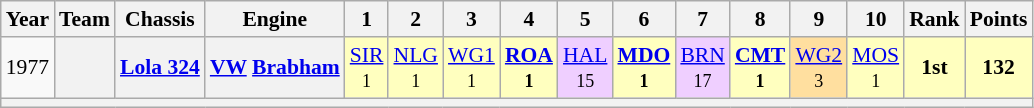<table class="wikitable" style="text-align:center; font-size:90%">
<tr>
<th>Year</th>
<th>Team</th>
<th>Chassis</th>
<th>Engine</th>
<th>1</th>
<th>2</th>
<th>3</th>
<th>4</th>
<th>5</th>
<th>6</th>
<th>7</th>
<th>8</th>
<th>9</th>
<th>10</th>
<th>Rank</th>
<th>Points</th>
</tr>
<tr>
<td>1977</td>
<th></th>
<th><a href='#'>Lola 324</a></th>
<th><a href='#'>VW</a> <a href='#'>Brabham</a></th>
<td style="background:#FFFFBF;"><a href='#'>SIR</a><br><small>1</small></td>
<td style="background:#FFFFBF;"><a href='#'>NLG</a><br><small>1</small></td>
<td style="background:#FFFFBF;"><a href='#'>WG1</a><br><small>1</small></td>
<td style="background:#FFFFBF;"><strong><a href='#'>ROA</a><br><small>1</small></strong></td>
<td style="background:#EFCFFF;"><a href='#'>HAL</a><br><small>15</small></td>
<td style="background:#FFFFBF;"><strong><a href='#'>MDO</a><br><small>1</small></strong></td>
<td style="background:#EFCFFF;"><a href='#'>BRN</a><br><small>17</small></td>
<td style="background:#FFFFBF;"><strong><a href='#'>CMT</a><br><small>1</small></strong></td>
<td style="background:#FFDF9F;"><a href='#'>WG2</a><br><small>3</small></td>
<td style="background:#FFFFBF;"><a href='#'>MOS</a><br><small>1</small></td>
<td style="background:#FFFFBF;"><strong>1st</strong></td>
<td style="background:#FFFFBF;"><strong>132</strong></td>
</tr>
<tr>
<th colspan="16"></th>
</tr>
</table>
